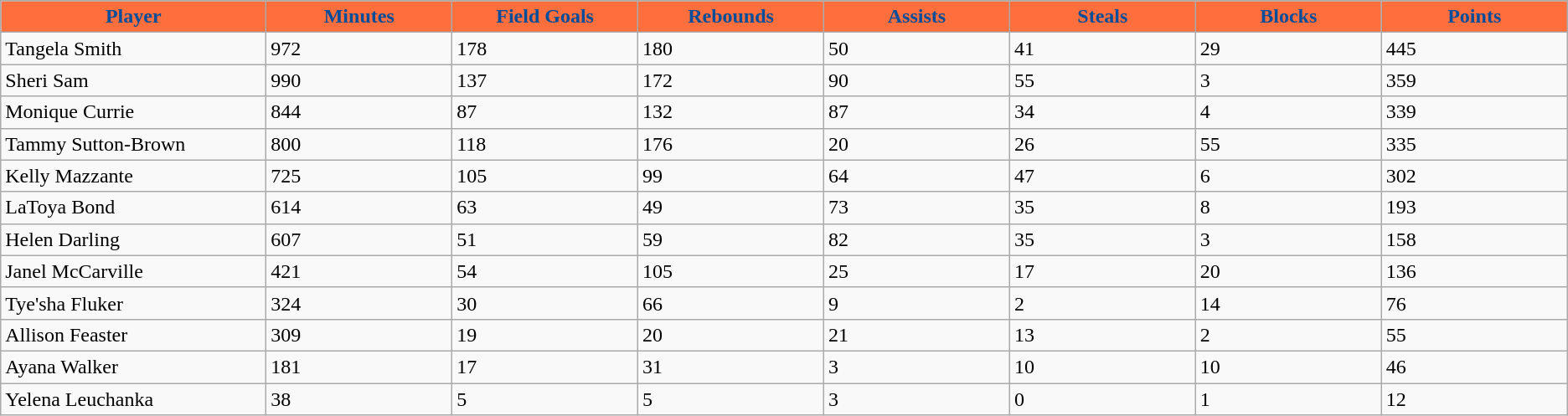<table class="wikitable sortable sortable">
<tr>
<th style="background:#FF6E3D; color:#004D99;" width="10%">Player</th>
<th style="background:#FF6E3D; color:#004D99;" width="7%">Minutes</th>
<th style="background:#FF6E3D; color:#004D99;" width="7%">Field Goals</th>
<th style="background:#FF6E3D; color:#004D99;" width="7%">Rebounds</th>
<th style="background:#FF6E3D; color:#004D99;" width="7%">Assists</th>
<th style="background:#FF6E3D; color:#004D99;" width="7%">Steals</th>
<th style="background:#FF6E3D; color:#004D99;" width="7%">Blocks</th>
<th style="background:#FF6E3D; color:#004D99;" width="7%">Points</th>
</tr>
<tr>
<td>Tangela Smith</td>
<td>972</td>
<td>178</td>
<td>180</td>
<td>50</td>
<td>41</td>
<td>29</td>
<td>445</td>
</tr>
<tr>
<td>Sheri Sam</td>
<td>990</td>
<td>137</td>
<td>172</td>
<td>90</td>
<td>55</td>
<td>3</td>
<td>359</td>
</tr>
<tr>
<td>Monique Currie</td>
<td>844</td>
<td>87</td>
<td>132</td>
<td>87</td>
<td>34</td>
<td>4</td>
<td>339</td>
</tr>
<tr>
<td>Tammy Sutton-Brown</td>
<td>800</td>
<td>118</td>
<td>176</td>
<td>20</td>
<td>26</td>
<td>55</td>
<td>335</td>
</tr>
<tr>
<td>Kelly Mazzante</td>
<td>725</td>
<td>105</td>
<td>99</td>
<td>64</td>
<td>47</td>
<td>6</td>
<td>302</td>
</tr>
<tr>
<td>LaToya Bond</td>
<td>614</td>
<td>63</td>
<td>49</td>
<td>73</td>
<td>35</td>
<td>8</td>
<td>193</td>
</tr>
<tr>
<td>Helen Darling</td>
<td>607</td>
<td>51</td>
<td>59</td>
<td>82</td>
<td>35</td>
<td>3</td>
<td>158</td>
</tr>
<tr>
<td>Janel McCarville</td>
<td>421</td>
<td>54</td>
<td>105</td>
<td>25</td>
<td>17</td>
<td>20</td>
<td>136</td>
</tr>
<tr>
<td>Tye'sha Fluker</td>
<td>324</td>
<td>30</td>
<td>66</td>
<td>9</td>
<td>2</td>
<td>14</td>
<td>76</td>
</tr>
<tr>
<td>Allison Feaster</td>
<td>309</td>
<td>19</td>
<td>20</td>
<td>21</td>
<td>13</td>
<td>2</td>
<td>55</td>
</tr>
<tr>
<td>Ayana Walker</td>
<td>181</td>
<td>17</td>
<td>31</td>
<td>3</td>
<td>10</td>
<td>10</td>
<td>46</td>
</tr>
<tr>
<td>Yelena Leuchanka</td>
<td>38</td>
<td>5</td>
<td>5</td>
<td>3</td>
<td>0</td>
<td>1</td>
<td>12</td>
</tr>
</table>
